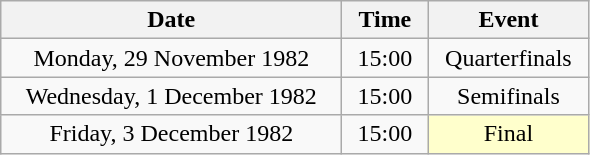<table class = "wikitable" style="text-align:center;">
<tr>
<th width=220>Date</th>
<th width=50>Time</th>
<th width=100>Event</th>
</tr>
<tr>
<td>Monday, 29 November 1982</td>
<td>15:00</td>
<td>Quarterfinals</td>
</tr>
<tr>
<td>Wednesday, 1 December 1982</td>
<td>15:00</td>
<td>Semifinals</td>
</tr>
<tr>
<td>Friday, 3 December 1982</td>
<td>15:00</td>
<td bgcolor=ffffcc>Final</td>
</tr>
</table>
